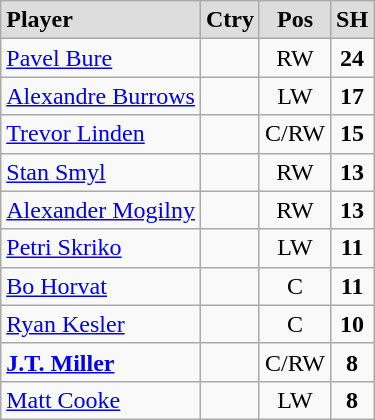<table class="wikitable">
<tr align="center" style="font-weight:bold; background-color:#dddddd;" |>
<td align="left">Player</td>
<td>Ctry</td>
<td>Pos</td>
<td>SH</td>
</tr>
<tr align="center">
<td align="left"><a href='#'>Pavel Bure</a></td>
<td></td>
<td>RW</td>
<td><strong>24</strong></td>
</tr>
<tr align="center">
<td align="left"><a href='#'>Alexandre Burrows</a></td>
<td></td>
<td>LW</td>
<td><strong>17</strong></td>
</tr>
<tr align="center">
<td align="left"><a href='#'>Trevor Linden</a></td>
<td></td>
<td>C/RW</td>
<td><strong>15</strong></td>
</tr>
<tr align="center">
<td align="left"><a href='#'>Stan Smyl</a></td>
<td></td>
<td>RW</td>
<td><strong>13</strong></td>
</tr>
<tr align="center">
<td align="left"><a href='#'>Alexander Mogilny</a></td>
<td></td>
<td>RW</td>
<td><strong>13</strong></td>
</tr>
<tr align="center">
<td align="left"><a href='#'>Petri Skriko</a></td>
<td></td>
<td>LW</td>
<td><strong>11</strong></td>
</tr>
<tr align="center">
<td align="left"><a href='#'>Bo Horvat</a></td>
<td></td>
<td>C</td>
<td><strong>11</strong></td>
</tr>
<tr align="center">
<td align="left"><a href='#'>Ryan Kesler</a></td>
<td></td>
<td>C</td>
<td><strong>10</strong></td>
</tr>
<tr align="center">
<td align="left"><strong><a href='#'>J.T. Miller</a></strong></td>
<td></td>
<td>C/RW</td>
<td><strong>8</strong></td>
</tr>
<tr align="center">
<td align="left"><a href='#'>Matt Cooke</a></td>
<td></td>
<td>LW</td>
<td><strong>8</strong></td>
</tr>
</table>
